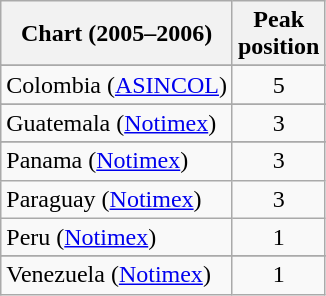<table class="wikitable sortable">
<tr>
<th align="left">Chart (2005–2006)</th>
<th align="left">Peak<br>position</th>
</tr>
<tr>
</tr>
<tr>
<td>Colombia (<a href='#'>ASINCOL</a>)</td>
<td align="center">5</td>
</tr>
<tr>
</tr>
<tr>
</tr>
<tr>
</tr>
<tr>
<td>Guatemala (<a href='#'>Notimex</a>)</td>
<td align="center">3</td>
</tr>
<tr>
</tr>
<tr>
<td>Panama (<a href='#'>Notimex</a>)</td>
<td align="center">3</td>
</tr>
<tr>
<td>Paraguay (<a href='#'>Notimex</a>)</td>
<td align="center">3</td>
</tr>
<tr>
<td>Peru (<a href='#'>Notimex</a>)</td>
<td align="center">1</td>
</tr>
<tr>
</tr>
<tr>
</tr>
<tr>
</tr>
<tr>
<td>Venezuela (<a href='#'>Notimex</a>)</td>
<td align="center">1</td>
</tr>
</table>
